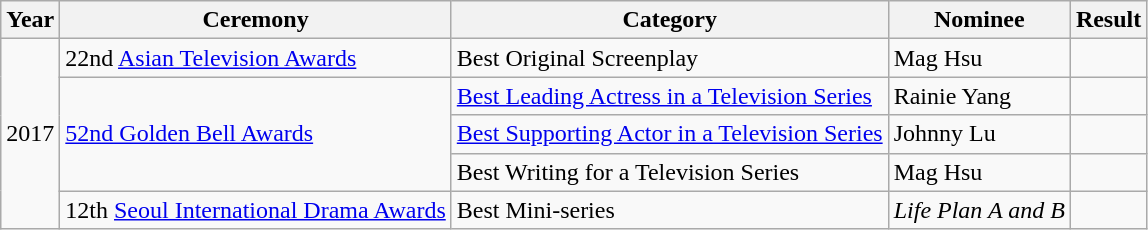<table class="wikitable">
<tr>
<th>Year</th>
<th>Ceremony</th>
<th>Category</th>
<th>Nominee</th>
<th>Result</th>
</tr>
<tr>
<td rowspan=5>2017</td>
<td>22nd <a href='#'>Asian Television Awards</a></td>
<td>Best Original Screenplay</td>
<td>Mag Hsu</td>
<td></td>
</tr>
<tr>
<td rowspan=3><a href='#'>52nd Golden Bell Awards</a></td>
<td><a href='#'>Best Leading Actress in a Television Series</a></td>
<td>Rainie Yang</td>
<td></td>
</tr>
<tr>
<td><a href='#'>Best Supporting Actor in a Television Series</a></td>
<td>Johnny Lu</td>
<td></td>
</tr>
<tr>
<td>Best Writing for a Television Series</td>
<td>Mag Hsu</td>
<td></td>
</tr>
<tr>
<td>12th <a href='#'>Seoul International Drama Awards</a></td>
<td>Best Mini-series</td>
<td><em>Life Plan A and B</em></td>
<td></td>
</tr>
</table>
